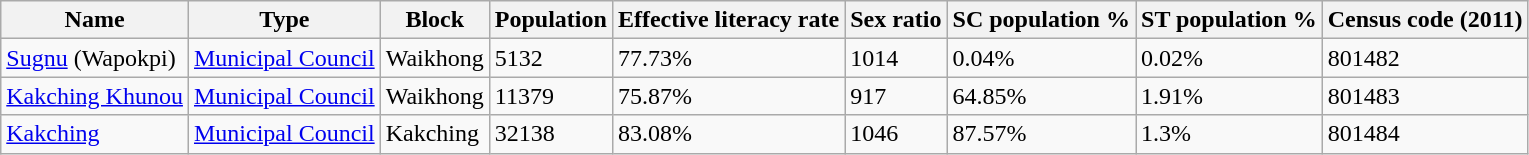<table class="wikitable sortable">
<tr>
<th>Name</th>
<th>Type</th>
<th>Block</th>
<th>Population</th>
<th>Effective literacy rate</th>
<th>Sex ratio</th>
<th>SC population %</th>
<th>ST population %</th>
<th>Census code (2011)</th>
</tr>
<tr>
<td><a href='#'>Sugnu</a> (Wapokpi)</td>
<td><a href='#'>Municipal Council</a></td>
<td>Waikhong</td>
<td>5132</td>
<td>77.73%</td>
<td>1014</td>
<td>0.04%</td>
<td>0.02%</td>
<td>801482</td>
</tr>
<tr>
<td><a href='#'>Kakching Khunou</a></td>
<td><a href='#'>Municipal Council</a></td>
<td>Waikhong</td>
<td>11379</td>
<td>75.87%</td>
<td>917</td>
<td>64.85%</td>
<td>1.91%</td>
<td>801483</td>
</tr>
<tr>
<td><a href='#'>Kakching</a></td>
<td><a href='#'>Municipal Council</a></td>
<td>Kakching</td>
<td>32138</td>
<td>83.08%</td>
<td>1046</td>
<td>87.57%</td>
<td>1.3%</td>
<td>801484</td>
</tr>
</table>
